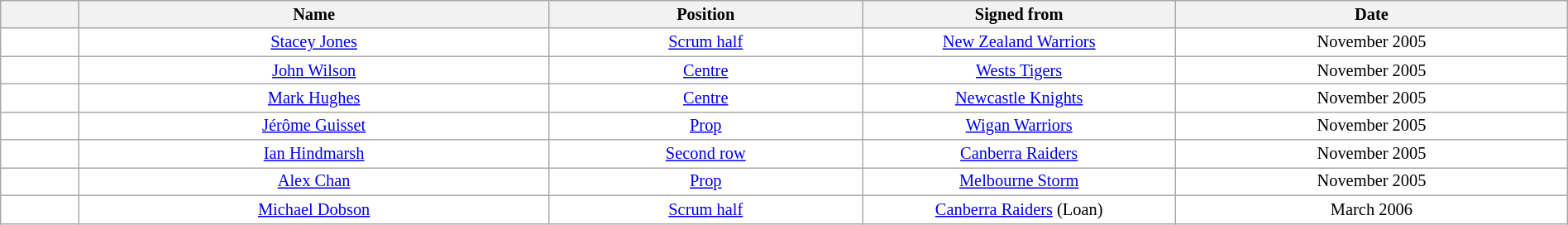<table class="wikitable sortable"  style="width:100%; font-size:85%;">
<tr style="background:#efefef;">
<th width=5%></th>
<th width=30%>Name</th>
<th !width=30%>Position</th>
<th width=20%>Signed from</th>
<th width=25%>Date</th>
</tr>
<tr style="background:#fff;">
<td align=center></td>
<td align=center><a href='#'>Stacey Jones</a></td>
<td align=center><a href='#'>Scrum half</a></td>
<td align=center><a href='#'>New Zealand Warriors</a></td>
<td align=center>November 2005</td>
</tr>
<tr style="background:#fff;">
<td align=center></td>
<td align=center><a href='#'>John Wilson</a></td>
<td align=center><a href='#'>Centre</a></td>
<td align=center><a href='#'>Wests Tigers</a></td>
<td align=center>November 2005</td>
</tr>
<tr style="background:#fff;">
<td align=center></td>
<td align=center><a href='#'>Mark Hughes</a></td>
<td align=center><a href='#'>Centre</a></td>
<td align=center><a href='#'>Newcastle Knights</a></td>
<td align=center>November 2005</td>
</tr>
<tr style="background:#fff;">
<td align=center></td>
<td align=center><a href='#'>Jérôme Guisset</a></td>
<td align=center><a href='#'>Prop</a></td>
<td align=center><a href='#'>Wigan Warriors</a></td>
<td align=center>November 2005</td>
</tr>
<tr style="background:#fff;">
<td align=center></td>
<td align=center><a href='#'>Ian Hindmarsh</a></td>
<td align=center><a href='#'>Second row</a></td>
<td align=center><a href='#'>Canberra Raiders</a></td>
<td align=center>November 2005</td>
</tr>
<tr style="background:#fff;">
<td align=center></td>
<td align=center><a href='#'>Alex Chan</a></td>
<td align=center><a href='#'>Prop</a></td>
<td align=center><a href='#'>Melbourne Storm</a></td>
<td align=center>November 2005</td>
</tr>
<tr style="background:#fff;">
<td align=center></td>
<td align=center><a href='#'>Michael Dobson</a></td>
<td align=center><a href='#'>Scrum half</a></td>
<td align=center><a href='#'>Canberra Raiders</a> (Loan)</td>
<td align=center>March 2006</td>
</tr>
</table>
